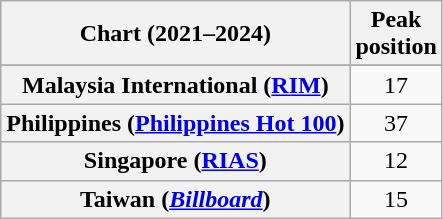<table class="wikitable sortable plainrowheaders" style="text-align:center">
<tr>
<th scope="col">Chart (2021–2024)</th>
<th scope="col">Peak<br>position</th>
</tr>
<tr>
</tr>
<tr>
</tr>
<tr>
<th scope="row">Malaysia International (<a href='#'>RIM</a>)</th>
<td>17</td>
</tr>
<tr>
<th scope="row">Philippines (<a href='#'>Philippines Hot 100</a>)</th>
<td>37</td>
</tr>
<tr>
<th scope="row">Singapore (<a href='#'>RIAS</a>)</th>
<td>12</td>
</tr>
<tr>
<th scope="row">Taiwan (<em><a href='#'>Billboard</a></em>)</th>
<td>15</td>
</tr>
</table>
